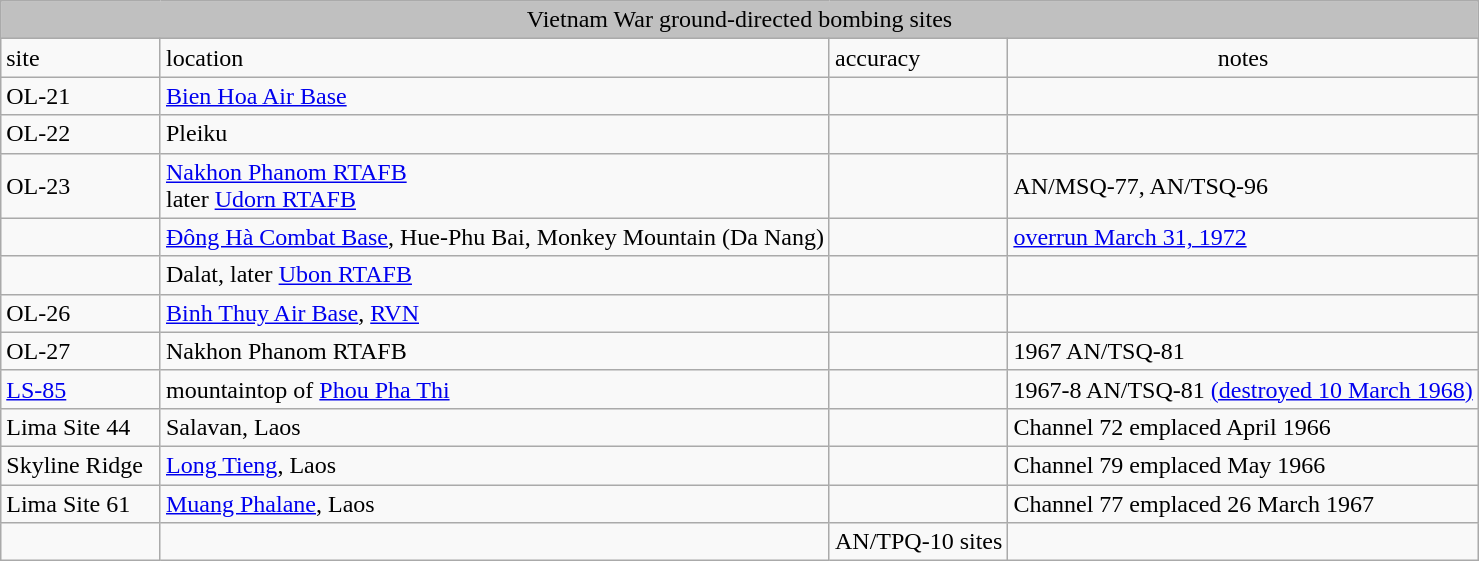<table class="wikitable">
<tr>
<td colspan="4"  style="background:silver; text-align:center;">Vietnam War ground-directed bombing sites</td>
</tr>
<tr>
<td>site </td>
<td>location</td>
<td>accuracy</td>
<td align=center>notes</td>
</tr>
<tr>
<td>OL-21 <small></small></td>
<td><a href='#'>Bien Hoa Air Base</a></td>
<td></td>
<td></td>
</tr>
<tr>
<td>OL-22 <small></small></td>
<td>Pleiku</td>
<td></td>
<td></td>
</tr>
<tr>
<td>OL-23                 <small></small></td>
<td><a href='#'>Nakhon Phanom RTAFB</a><br>later <a href='#'>Udorn RTAFB</a></td>
<td></td>
<td>AN/MSQ-77,  AN/TSQ-96</td>
</tr>
<tr>
<td> <small></small></td>
<td><a href='#'>Đông Hà Combat Base</a>, Hue-Phu Bai, Monkey Mountain (Da Nang)</td>
<td></td>
<td><a href='#'>overrun March 31, 1972</a></td>
</tr>
<tr>
<td> <small></small></td>
<td>Dalat, later <a href='#'>Ubon RTAFB</a></td>
<td></td>
<td></td>
</tr>
<tr>
<td>OL-26</td>
<td><a href='#'>Binh Thuy Air Base</a>, <a href='#'>RVN</a></td>
<td></td>
<td></td>
</tr>
<tr>
<td>OL-27                  <small></small></td>
<td>Nakhon Phanom RTAFB</td>
<td></td>
<td>1967 AN/TSQ-81</td>
</tr>
<tr>
<td><a href='#'>LS-85</a>  <small></small></td>
<td>mountaintop of <a href='#'>Phou Pha Thi</a></td>
<td></td>
<td>1967-8 AN/TSQ-81 <a href='#'>(destroyed 10 March 1968)</a></td>
</tr>
<tr>
<td>Lima Site 44  <small></small></td>
<td>Salavan, Laos</td>
<td></td>
<td>Channel 72 emplaced April 1966</td>
</tr>
<tr>
<td>Skyline Ridge  <small></small></td>
<td><a href='#'>Long Tieng</a>, Laos</td>
<td></td>
<td>Channel 79 emplaced May 1966</td>
</tr>
<tr>
<td>Lima Site 61  <small></small></td>
<td><a href='#'>Muang Phalane</a>, Laos</td>
<td></td>
<td>Channel 77 emplaced 26 March 1967</td>
</tr>
<tr>
<td></td>
<td></td>
<td>AN/TPQ-10 sites</td>
<td></td>
</tr>
</table>
